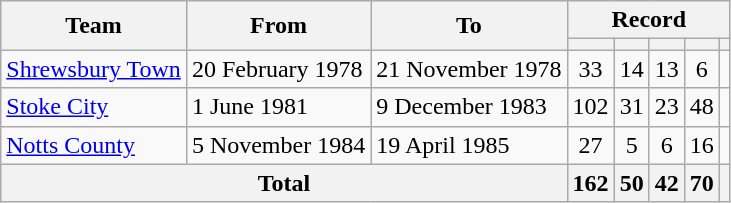<table class=wikitable style="text-align: center">
<tr>
<th rowspan=2>Team</th>
<th rowspan=2>From</th>
<th rowspan=2>To</th>
<th colspan=5>Record</th>
</tr>
<tr>
<th></th>
<th></th>
<th></th>
<th></th>
<th></th>
</tr>
<tr>
<td align=left><a href='#'>Shrewsbury Town</a></td>
<td align=left>20 February 1978</td>
<td align=left>21 November 1978</td>
<td>33</td>
<td>14</td>
<td>13</td>
<td>6</td>
<td></td>
</tr>
<tr>
<td align=left><a href='#'>Stoke City</a></td>
<td align=left>1 June 1981</td>
<td align=left>9 December 1983</td>
<td>102</td>
<td>31</td>
<td>23</td>
<td>48</td>
<td></td>
</tr>
<tr>
<td align=left><a href='#'>Notts County</a></td>
<td align=left>5 November 1984</td>
<td align=left>19 April 1985</td>
<td>27</td>
<td>5</td>
<td>6</td>
<td>16</td>
<td></td>
</tr>
<tr>
<th colspan=3>Total</th>
<th>162</th>
<th>50</th>
<th>42</th>
<th>70</th>
<th></th>
</tr>
</table>
